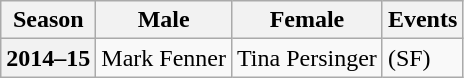<table class="wikitable">
<tr>
<th scope="col">Season</th>
<th scope="col">Male</th>
<th scope="col">Female</th>
<th scope="col">Events</th>
</tr>
<tr>
<th scope="row">2014–15</th>
<td>Mark Fenner</td>
<td>Tina Persinger</td>
<td> (SF)</td>
</tr>
</table>
